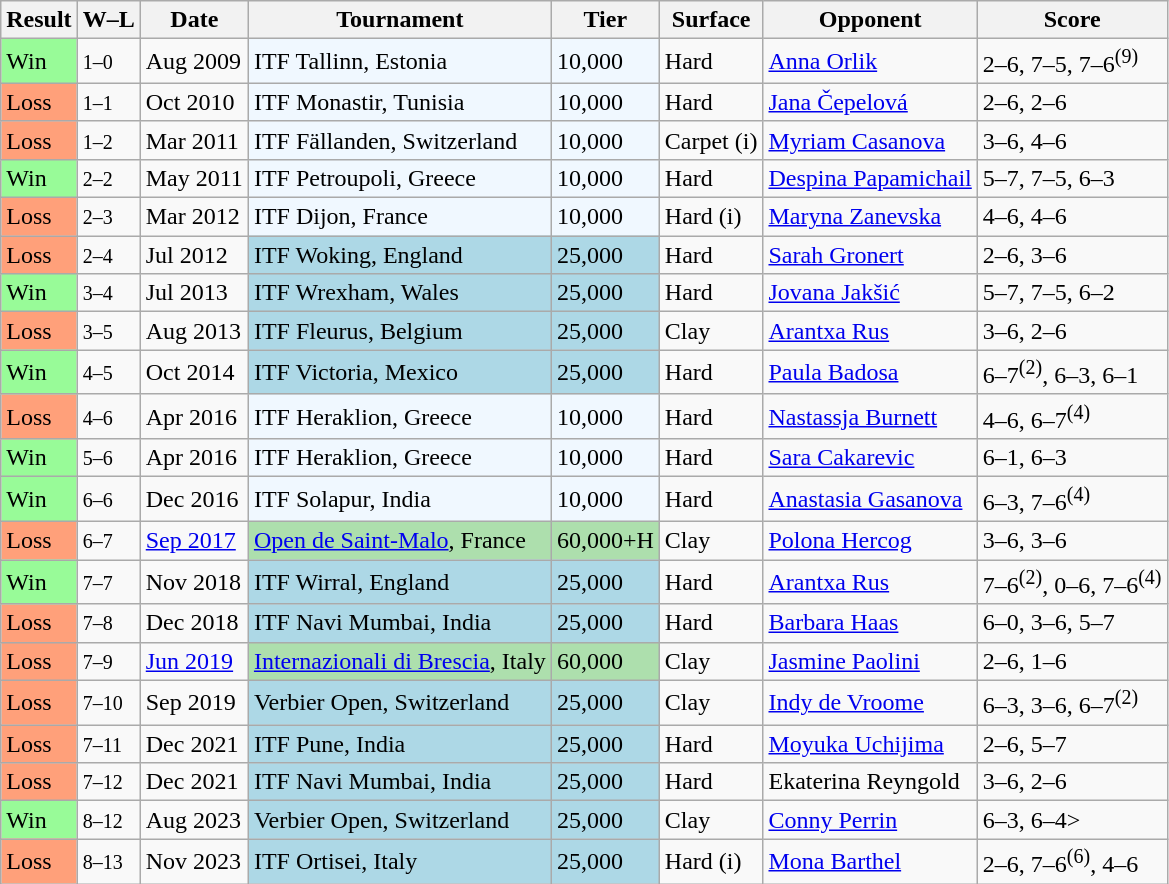<table class="sortable wikitable">
<tr>
<th>Result</th>
<th class="unsortable">W–L</th>
<th>Date</th>
<th>Tournament</th>
<th>Tier</th>
<th>Surface</th>
<th>Opponent</th>
<th class="unsortable">Score</th>
</tr>
<tr>
<td style="background:#98fb98;">Win</td>
<td><small>1–0</small></td>
<td>Aug 2009</td>
<td style="background:#f0f8ff;">ITF Tallinn, Estonia</td>
<td style="background:#f0f8ff;">10,000</td>
<td>Hard</td>
<td> <a href='#'>Anna Orlik</a></td>
<td>2–6, 7–5, 7–6<sup>(9)</sup></td>
</tr>
<tr>
<td style="background:#ffa07a;">Loss</td>
<td><small>1–1</small></td>
<td>Oct 2010</td>
<td style="background:#f0f8ff;">ITF Monastir, Tunisia</td>
<td style="background:#f0f8ff;">10,000</td>
<td>Hard</td>
<td> <a href='#'>Jana Čepelová</a></td>
<td>2–6, 2–6</td>
</tr>
<tr>
<td style="background:#ffa07a;">Loss</td>
<td><small>1–2</small></td>
<td>Mar 2011</td>
<td style="background:#f0f8ff;">ITF Fällanden, Switzerland</td>
<td style="background:#f0f8ff;">10,000</td>
<td>Carpet (i)</td>
<td> <a href='#'>Myriam Casanova</a></td>
<td>3–6, 4–6</td>
</tr>
<tr>
<td style="background:#98fb98;">Win</td>
<td><small>2–2</small></td>
<td>May 2011</td>
<td style="background:#f0f8ff;">ITF Petroupoli, Greece</td>
<td style="background:#f0f8ff;">10,000</td>
<td>Hard</td>
<td> <a href='#'>Despina Papamichail</a></td>
<td>5–7, 7–5, 6–3</td>
</tr>
<tr>
<td style="background:#ffa07a;">Loss</td>
<td><small>2–3</small></td>
<td>Mar 2012</td>
<td style="background:#f0f8ff;">ITF Dijon, France</td>
<td style="background:#f0f8ff;">10,000</td>
<td>Hard (i)</td>
<td> <a href='#'>Maryna Zanevska</a></td>
<td>4–6, 4–6</td>
</tr>
<tr>
<td style="background:#ffa07a;">Loss</td>
<td><small>2–4</small></td>
<td>Jul 2012</td>
<td style="background:lightblue;">ITF Woking, England</td>
<td style="background:lightblue;">25,000</td>
<td>Hard</td>
<td> <a href='#'>Sarah Gronert</a></td>
<td>2–6, 3–6</td>
</tr>
<tr>
<td style="background:#98fb98;">Win</td>
<td><small>3–4</small></td>
<td>Jul 2013</td>
<td style="background:lightblue;">ITF Wrexham, Wales</td>
<td style="background:lightblue;">25,000</td>
<td>Hard</td>
<td> <a href='#'>Jovana Jakšić</a></td>
<td>5–7, 7–5, 6–2</td>
</tr>
<tr>
<td style="background:#ffa07a;">Loss</td>
<td><small>3–5</small></td>
<td>Aug 2013</td>
<td style="background:lightblue;">ITF Fleurus, Belgium</td>
<td style="background:lightblue;">25,000</td>
<td>Clay</td>
<td> <a href='#'>Arantxa Rus</a></td>
<td>3–6, 2–6</td>
</tr>
<tr>
<td style="background:#98fb98;">Win</td>
<td><small>4–5</small></td>
<td>Oct 2014</td>
<td style="background:lightblue;">ITF Victoria, Mexico</td>
<td style="background:lightblue;">25,000</td>
<td>Hard</td>
<td> <a href='#'>Paula Badosa</a></td>
<td>6–7<sup>(2)</sup>, 6–3, 6–1</td>
</tr>
<tr>
<td style="background:#ffa07a;">Loss</td>
<td><small>4–6</small></td>
<td>Apr 2016</td>
<td style="background:#f0f8ff;">ITF Heraklion, Greece</td>
<td style="background:#f0f8ff;">10,000</td>
<td>Hard</td>
<td> <a href='#'>Nastassja Burnett</a></td>
<td>4–6, 6–7<sup>(4)</sup></td>
</tr>
<tr>
<td style="background:#98fb98;">Win</td>
<td><small>5–6</small></td>
<td>Apr 2016</td>
<td style="background:#f0f8ff;">ITF Heraklion, Greece</td>
<td style="background:#f0f8ff;">10,000</td>
<td>Hard</td>
<td> <a href='#'>Sara Cakarevic</a></td>
<td>6–1, 6–3</td>
</tr>
<tr>
<td style="background:#98fb98;">Win</td>
<td><small>6–6</small></td>
<td>Dec 2016</td>
<td style="background:#f0f8ff;">ITF Solapur, India</td>
<td style="background:#f0f8ff;">10,000</td>
<td>Hard</td>
<td> <a href='#'>Anastasia Gasanova</a></td>
<td>6–3, 7–6<sup>(4)</sup></td>
</tr>
<tr>
<td style="background:#ffa07a;">Loss</td>
<td><small>6–7</small></td>
<td><a href='#'>Sep 2017</a></td>
<td style="background:#addfad;"><a href='#'>Open de Saint-Malo</a>, France</td>
<td style="background:#addfad;">60,000+H</td>
<td>Clay</td>
<td> <a href='#'>Polona Hercog</a></td>
<td>3–6, 3–6</td>
</tr>
<tr>
<td style="background:#98fb98;">Win</td>
<td><small>7–7</small></td>
<td>Nov 2018</td>
<td style="background:lightblue;">ITF Wirral, England</td>
<td style="background:lightblue;">25,000</td>
<td>Hard</td>
<td> <a href='#'>Arantxa Rus</a></td>
<td>7–6<sup>(2)</sup>, 0–6, 7–6<sup>(4)</sup></td>
</tr>
<tr>
<td style="background:#ffa07a;">Loss</td>
<td><small>7–8</small></td>
<td>Dec 2018</td>
<td style="background:lightblue;">ITF Navi Mumbai, India</td>
<td style="background:lightblue;">25,000</td>
<td>Hard</td>
<td> <a href='#'>Barbara Haas</a></td>
<td>6–0, 3–6, 5–7</td>
</tr>
<tr>
<td style="background:#ffa07a;">Loss</td>
<td><small>7–9</small></td>
<td><a href='#'>Jun 2019</a></td>
<td style="background:#addfad;"><a href='#'>Internazionali di Brescia</a>, Italy</td>
<td style="background:#addfad;">60,000</td>
<td>Clay</td>
<td> <a href='#'>Jasmine Paolini</a></td>
<td>2–6, 1–6</td>
</tr>
<tr>
<td style="background:#ffa07a;">Loss</td>
<td><small>7–10</small></td>
<td>Sep 2019</td>
<td style="background:lightblue;">Verbier Open, Switzerland</td>
<td style="background:lightblue;">25,000</td>
<td>Clay</td>
<td> <a href='#'>Indy de Vroome</a></td>
<td>6–3, 3–6, 6–7<sup>(2)</sup></td>
</tr>
<tr>
<td style="background:#ffa07a;">Loss</td>
<td><small>7–11</small></td>
<td>Dec 2021</td>
<td style="background:lightblue;">ITF Pune, India</td>
<td style="background:lightblue;">25,000</td>
<td>Hard</td>
<td> <a href='#'>Moyuka Uchijima</a></td>
<td>2–6, 5–7</td>
</tr>
<tr>
<td style="background:#ffa07a;">Loss</td>
<td><small>7–12</small></td>
<td>Dec 2021</td>
<td style="background:lightblue;">ITF Navi Mumbai, India</td>
<td style="background:lightblue;">25,000</td>
<td>Hard</td>
<td> Ekaterina Reyngold</td>
<td>3–6, 2–6</td>
</tr>
<tr>
<td style="background:#98fb98;">Win</td>
<td><small>8–12</small></td>
<td>Aug 2023</td>
<td style="background:lightblue;">Verbier Open, Switzerland</td>
<td style="background:lightblue;">25,000</td>
<td>Clay</td>
<td> <a href='#'>Conny Perrin</a></td>
<td>6–3, 6–4></td>
</tr>
<tr>
<td style="background:#ffa07a;">Loss</td>
<td><small>8–13</small></td>
<td>Nov 2023</td>
<td style="background:lightblue;">ITF Ortisei, Italy</td>
<td style="background:lightblue;">25,000</td>
<td>Hard (i)</td>
<td> <a href='#'>Mona Barthel</a></td>
<td>2–6, 7–6<sup>(6)</sup>, 4–6</td>
</tr>
</table>
